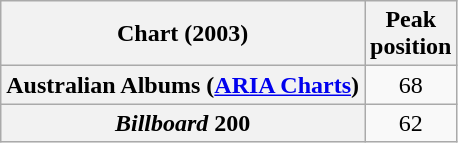<table class="wikitable sortable plainrowheaders" style="text-align:center">
<tr>
<th scope="col">Chart (2003)</th>
<th scope="col">Peak<br>position</th>
</tr>
<tr>
<th scope="row">Australian Albums (<a href='#'>ARIA Charts</a>)</th>
<td>68</td>
</tr>
<tr>
<th scope="row"><em>Billboard</em> 200</th>
<td>62</td>
</tr>
</table>
